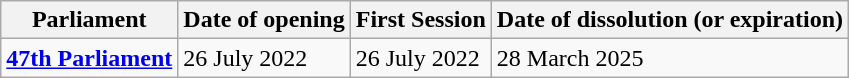<table class="wikitable">
<tr>
<th>Parliament</th>
<th>Date of opening</th>
<th>First Session</th>
<th>Date of dissolution (or expiration)</th>
</tr>
<tr>
<td><strong><a href='#'>47th Parliament</a></strong></td>
<td>26 July 2022</td>
<td>26 July 2022</td>
<td>28 March 2025</td>
</tr>
</table>
